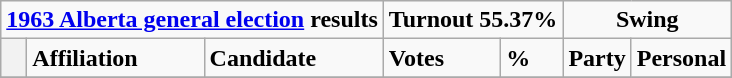<table class="wikitable">
<tr>
<td colspan="3" align=center><strong><a href='#'>1963 Alberta general election</a> results</strong></td>
<td colspan="2"><strong>Turnout 55.37%</strong></td>
<td colspan="2" align=center><strong>Swing</strong></td>
</tr>
<tr>
<th style="width: 10px;"></th>
<td><strong>Affiliation</strong></td>
<td><strong>Candidate</strong></td>
<td><strong>Votes</strong></td>
<td><strong>%</strong></td>
<td><strong>Party</strong></td>
<td><strong>Personal</strong><br>






</td>
</tr>
<tr>
</tr>
</table>
